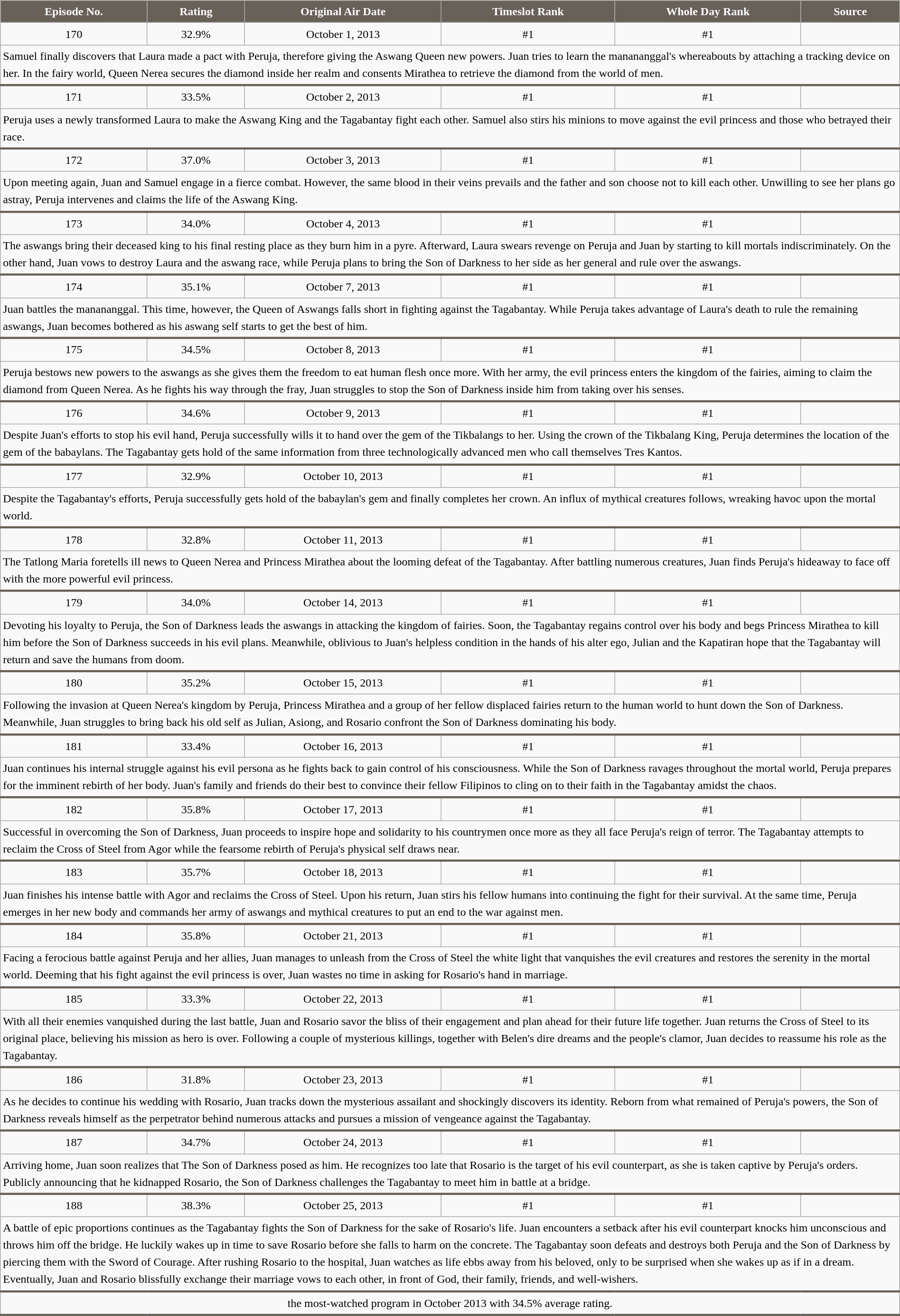<table class="wikitable" style="text-align:center; background:#f9f9f9; line-height:16px; line-height:150%" width="100%">
<tr style="color:white;">
<th style="background:#686158;">Episode No.</th>
<th style="background:#686158;">Rating</th>
<th style="background:#686158;">Original Air Date</th>
<th style="background:#686158;">Timeslot Rank</th>
<th style="background:#686158;">Whole Day Rank</th>
<th style="background:#686158;">Source</th>
</tr>
<tr>
<td>170</td>
<td>32.9%</td>
<td>October 1, 2013</td>
<td>#1</td>
<td>#1</td>
<td></td>
</tr>
<tr>
<td colspan = "6" style="text-align: left; border-bottom: 3px solid #686158;">Samuel finally discovers that Laura made a pact with Peruja, therefore giving the Aswang Queen new powers. Juan tries to learn the manananggal's whereabouts by attaching a tracking device on her. In the fairy world, Queen Nerea secures the diamond inside her realm and consents Mirathea to retrieve the diamond from the world of men.</td>
</tr>
<tr>
<td>171</td>
<td>33.5%</td>
<td>October 2, 2013</td>
<td>#1</td>
<td>#1</td>
<td></td>
</tr>
<tr>
<td colspan = "6" style="text-align: left; border-bottom: 3px solid #686158;">Peruja uses a newly transformed Laura to make the Aswang King and the Tagabantay fight each other. Samuel also stirs his minions to move against the evil princess and those who betrayed their race.</td>
</tr>
<tr>
<td>172</td>
<td>37.0%</td>
<td>October 3, 2013</td>
<td>#1</td>
<td>#1</td>
<td></td>
</tr>
<tr>
<td colspan = "6" style="text-align: left; border-bottom: 3px solid #686158;">Upon meeting again, Juan and Samuel engage in a fierce combat. However, the same blood in their veins prevails and the father and son choose not to kill each other. Unwilling to see her plans go astray, Peruja intervenes and claims the life of the Aswang King.</td>
</tr>
<tr>
<td>173</td>
<td>34.0%</td>
<td>October 4, 2013</td>
<td>#1</td>
<td>#1</td>
<td></td>
</tr>
<tr>
<td colspan = "6" style="text-align: left; border-bottom: 3px solid #686158;">The aswangs bring their deceased king to his final resting place as they burn him in a pyre. Afterward, Laura swears revenge on Peruja and Juan by starting to kill mortals indiscriminately. On the other hand, Juan vows to destroy Laura and the aswang race, while Peruja plans to bring the Son of Darkness to her side as her general and rule over the aswangs.</td>
</tr>
<tr>
<td>174</td>
<td>35.1%</td>
<td>October 7, 2013</td>
<td>#1</td>
<td>#1</td>
<td></td>
</tr>
<tr>
<td colspan = "6" style="text-align: left; border-bottom: 3px solid #686158;">Juan battles the manananggal. This time, however, the Queen of Aswangs falls short in fighting against the Tagabantay. While Peruja takes advantage of Laura's death to rule the remaining aswangs, Juan becomes bothered as his aswang self starts to get the best of him.</td>
</tr>
<tr>
<td>175</td>
<td>34.5%</td>
<td>October 8, 2013</td>
<td>#1</td>
<td>#1</td>
<td></td>
</tr>
<tr>
<td colspan = "6" style="text-align: left; border-bottom: 3px solid #686158;">Peruja bestows new powers to the aswangs as she gives them the freedom to eat human flesh once more. With her army, the evil princess enters the kingdom of the fairies, aiming to claim the diamond from Queen Nerea. As he fights his way through the fray, Juan struggles to stop the Son of Darkness inside him from taking over his senses.</td>
</tr>
<tr>
<td>176</td>
<td>34.6%</td>
<td>October 9, 2013</td>
<td>#1</td>
<td>#1</td>
<td></td>
</tr>
<tr>
<td colspan = "6" style="text-align: left; border-bottom: 3px solid #686158;">Despite Juan's efforts to stop his evil hand, Peruja successfully wills it to hand over the gem of the Tikbalangs to her. Using the crown of the Tikbalang King, Peruja determines the location of the gem of the babaylans. The Tagabantay gets hold of the same information from three technologically advanced men who call themselves Tres Kantos.</td>
</tr>
<tr>
<td>177</td>
<td>32.9%</td>
<td>October 10, 2013</td>
<td>#1</td>
<td>#1</td>
<td></td>
</tr>
<tr>
<td colspan = "6" style="text-align: left; border-bottom: 3px solid #686158;">Despite the Tagabantay's efforts, Peruja successfully gets hold of the babaylan's gem and finally completes her crown. An influx of mythical creatures follows, wreaking havoc upon the mortal world.</td>
</tr>
<tr>
<td>178</td>
<td>32.8%</td>
<td>October 11, 2013</td>
<td>#1</td>
<td>#1</td>
<td></td>
</tr>
<tr>
<td colspan = "6" style="text-align: left; border-bottom: 3px solid #686158;">The Tatlong Maria foretells ill news to Queen Nerea and Princess Mirathea about the looming defeat of the Tagabantay. After battling numerous creatures, Juan finds Peruja's hideaway to face off with the more powerful evil princess.</td>
</tr>
<tr>
<td>179</td>
<td>34.0%</td>
<td>October 14, 2013</td>
<td>#1</td>
<td>#1</td>
<td></td>
</tr>
<tr>
<td colspan = "6" style="text-align: left; border-bottom: 3px solid #686158;">Devoting his loyalty to Peruja, the Son of Darkness leads the aswangs in attacking the kingdom of fairies. Soon, the Tagabantay regains control over his body and begs Princess Mirathea to kill him before the Son of Darkness succeeds in his evil plans. Meanwhile, oblivious to Juan's helpless condition in the hands of his alter ego, Julian and the Kapatiran hope that the Tagabantay will return and save the humans from doom.</td>
</tr>
<tr>
<td>180</td>
<td>35.2%</td>
<td>October 15, 2013</td>
<td>#1</td>
<td>#1</td>
<td></td>
</tr>
<tr>
<td colspan = "6" style="text-align: left; border-bottom: 3px solid #686158;">Following the invasion at Queen Nerea's kingdom by Peruja, Princess Mirathea and a group of her fellow displaced fairies return to the human world to hunt down the Son of Darkness. Meanwhile, Juan struggles to bring back his old self as Julian, Asiong, and Rosario confront the Son of Darkness dominating his body.</td>
</tr>
<tr>
<td>181</td>
<td>33.4%</td>
<td>October 16, 2013</td>
<td>#1</td>
<td>#1</td>
<td></td>
</tr>
<tr>
<td colspan = "6" style="text-align: left; border-bottom: 3px solid #686158;">Juan continues his internal struggle against his evil persona as he fights back to gain control of his consciousness. While the Son of Darkness ravages throughout the mortal world, Peruja prepares for the imminent rebirth of her body. Juan's family and friends do their best to convince their fellow Filipinos to cling on to their faith in the Tagabantay amidst the chaos.</td>
</tr>
<tr>
<td>182</td>
<td>35.8%</td>
<td>October 17, 2013</td>
<td>#1</td>
<td>#1</td>
<td></td>
</tr>
<tr>
<td colspan = "6" style="text-align: left; border-bottom: 3px solid #686158;">Successful in overcoming the Son of Darkness, Juan proceeds to inspire hope and solidarity to his countrymen once more as they all face Peruja's reign of terror. The Tagabantay attempts to reclaim the Cross of Steel from Agor while the fearsome rebirth of Peruja's physical self draws near.</td>
</tr>
<tr>
<td>183</td>
<td>35.7%</td>
<td>October 18, 2013</td>
<td>#1</td>
<td>#1</td>
<td></td>
</tr>
<tr>
<td colspan = "6" style="text-align: left; border-bottom: 3px solid #686158;">Juan finishes his intense battle with Agor and reclaims the Cross of Steel. Upon his return, Juan stirs his fellow humans into continuing the fight for their survival. At the same time, Peruja emerges in her new body and commands her army of aswangs and mythical creatures to put an end to the war against men.</td>
</tr>
<tr>
<td>184</td>
<td>35.8%</td>
<td>October 21, 2013</td>
<td>#1</td>
<td>#1</td>
<td></td>
</tr>
<tr>
<td colspan = "6" style="text-align: left; border-bottom: 3px solid #686158;">Facing a ferocious battle against Peruja and her allies, Juan manages to unleash from the Cross of Steel the white light that vanquishes the evil creatures and restores the serenity in the mortal world. Deeming that his fight against the evil princess is over, Juan wastes no time in asking for Rosario's hand in marriage.</td>
</tr>
<tr>
<td>185</td>
<td>33.3%</td>
<td>October 22, 2013</td>
<td>#1</td>
<td>#1</td>
<td></td>
</tr>
<tr>
<td colspan = "6" style="text-align: left; border-bottom: 3px solid #686158;">With all their enemies vanquished during the last battle, Juan and Rosario savor the bliss of their engagement and plan ahead for their future life together. Juan returns the Cross of Steel to its original place, believing his mission as hero is over. Following a couple of mysterious killings, together with Belen's dire dreams and the people's clamor, Juan decides to reassume his role as the Tagabantay.</td>
</tr>
<tr>
<td>186</td>
<td>31.8%</td>
<td>October 23, 2013</td>
<td>#1</td>
<td>#1</td>
<td></td>
</tr>
<tr>
<td colspan = "6" style="text-align: left; border-bottom: 3px solid #686158;">As he decides to continue his wedding with Rosario, Juan tracks down the mysterious assailant and shockingly discovers its identity. Reborn from what remained of Peruja's powers, the Son of Darkness reveals himself as the perpetrator behind numerous attacks and pursues a mission of vengeance against the Tagabantay.</td>
</tr>
<tr>
<td>187</td>
<td>34.7%</td>
<td>October 24, 2013</td>
<td>#1</td>
<td>#1</td>
<td></td>
</tr>
<tr>
<td colspan = "6" style="text-align: left; border-bottom: 3px solid #686158;">Arriving home, Juan soon realizes that The Son of Darkness posed as him. He recognizes too late that Rosario is the target of his evil counterpart, as she is taken captive by Peruja's orders. Publicly announcing that he kidnapped Rosario, the Son of Darkness challenges the Tagabantay to meet him in battle at a bridge.</td>
</tr>
<tr>
<td>188</td>
<td>38.3%</td>
<td>October 25, 2013</td>
<td>#1</td>
<td>#1</td>
<td></td>
</tr>
<tr>
<td colspan = "6" style="text-align: left; border-bottom: 3px solid #686158;">A battle of epic proportions continues as the Tagabantay fights the Son of Darkness for the sake of Rosario's life. Juan encounters a setback after his evil counterpart knocks him unconscious and throws him off the bridge. He luckily wakes up in time to save Rosario before she falls to harm on the concrete. The Tagabantay soon defeats and destroys both Peruja and the Son of Darkness by piercing them with the Sword of Courage. After rushing Rosario to the hospital, Juan watches as life ebbs away from his beloved, only to be surprised when she wakes up as if in a dream. Eventually, Juan and Rosario blissfully exchange their marriage vows to each other, in front of God, their family, friends, and well-wishers.</td>
</tr>
<tr>
<td colspan = "6" style="text-align: center; border-bottom: 3px solid #686158;">the most-watched program in October 2013 with 34.5% average rating.</td>
</tr>
</table>
